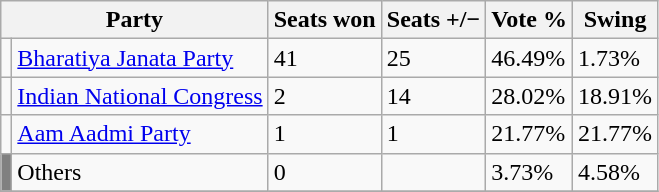<table class="sortable wikitable">
<tr>
<th colspan="2">Party</th>
<th>Seats won</th>
<th><strong>Seats +/−</strong></th>
<th>Vote %</th>
<th><strong>Swing</strong></th>
</tr>
<tr>
<td></td>
<td><a href='#'>Bharatiya Janata Party</a></td>
<td>41</td>
<td> 25</td>
<td>46.49%</td>
<td> 1.73%</td>
</tr>
<tr>
<td></td>
<td><a href='#'>Indian National Congress</a></td>
<td>2</td>
<td> 14</td>
<td>28.02%</td>
<td> 18.91%</td>
</tr>
<tr>
<td></td>
<td><a href='#'>Aam Aadmi Party</a></td>
<td>1</td>
<td> 1</td>
<td>21.77%</td>
<td> 21.77%</td>
</tr>
<tr>
<td bgcolor="grey"></td>
<td>Others</td>
<td>0</td>
<td></td>
<td>3.73%</td>
<td> 4.58%</td>
</tr>
<tr>
</tr>
</table>
